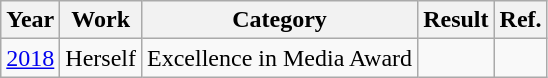<table class="wikitable">
<tr>
<th>Year</th>
<th>Work</th>
<th>Category</th>
<th>Result</th>
<th>Ref.</th>
</tr>
<tr>
<td rowspan="1"><a href='#'>2018</a></td>
<td>Herself</td>
<td>Excellence in Media Award</td>
<td></td>
<td></td>
</tr>
</table>
